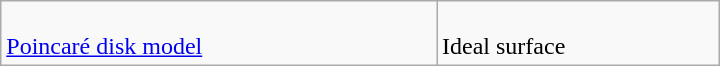<table class=wikitable width=480>
<tr>
<td><br><a href='#'>Poincaré disk model</a></td>
<td><br>Ideal surface</td>
</tr>
</table>
